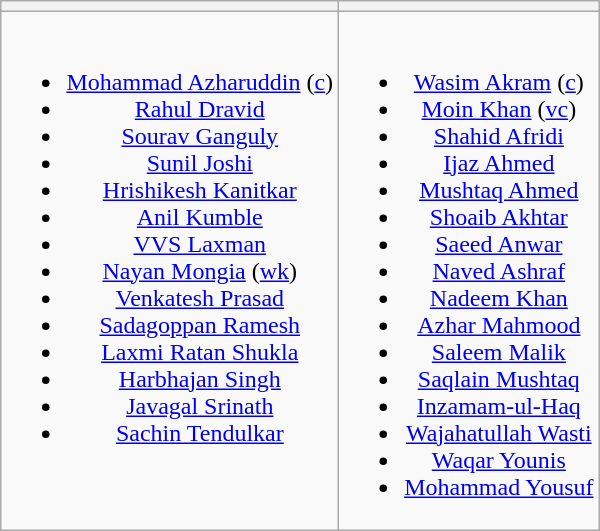<table class="wikitable" style="text-align:center; margin:auto">
<tr>
<th></th>
<th></th>
</tr>
<tr style="vertical-align:top">
<td><br><ul><li><a href='#'>Mohammad Azharuddin</a> (<a href='#'>c</a>)</li><li><a href='#'>Rahul Dravid</a></li><li><a href='#'>Sourav Ganguly</a></li><li><a href='#'>Sunil Joshi</a></li><li><a href='#'>Hrishikesh Kanitkar</a></li><li><a href='#'>Anil Kumble</a></li><li><a href='#'>VVS Laxman</a></li><li><a href='#'>Nayan Mongia</a> (<a href='#'>wk</a>)</li><li><a href='#'>Venkatesh Prasad</a></li><li><a href='#'>Sadagoppan Ramesh</a></li><li><a href='#'>Laxmi Ratan Shukla</a></li><li><a href='#'>Harbhajan Singh</a></li><li><a href='#'>Javagal Srinath</a></li><li><a href='#'>Sachin Tendulkar</a></li></ul></td>
<td><br><ul><li><a href='#'>Wasim Akram</a> (<a href='#'>c</a>)</li><li><a href='#'>Moin Khan</a> (<a href='#'>vc</a>)</li><li><a href='#'>Shahid Afridi</a></li><li><a href='#'>Ijaz Ahmed</a></li><li><a href='#'>Mushtaq Ahmed</a></li><li><a href='#'>Shoaib Akhtar</a></li><li><a href='#'>Saeed Anwar</a></li><li><a href='#'>Naved Ashraf</a></li><li><a href='#'>Nadeem Khan</a></li><li><a href='#'>Azhar Mahmood</a></li><li><a href='#'>Saleem Malik</a></li><li><a href='#'>Saqlain Mushtaq</a></li><li><a href='#'>Inzamam-ul-Haq</a></li><li><a href='#'>Wajahatullah Wasti</a></li><li><a href='#'>Waqar Younis</a></li><li><a href='#'>Mohammad Yousuf</a></li></ul></td>
</tr>
</table>
